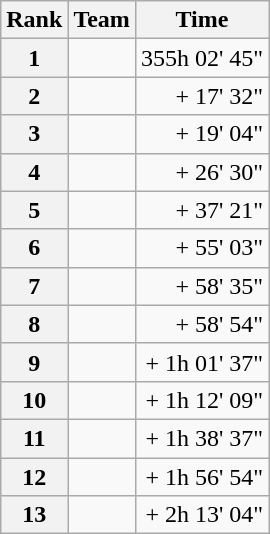<table class="wikitable">
<tr>
<th scope="col">Rank</th>
<th scope="col">Team</th>
<th scope="col">Time</th>
</tr>
<tr>
<th scope="row">1</th>
<td></td>
<td style="text-align:right;">355h 02' 45"</td>
</tr>
<tr>
<th scope="row">2</th>
<td></td>
<td style="text-align:right;">+ 17' 32"</td>
</tr>
<tr>
<th scope="row">3</th>
<td></td>
<td style="text-align:right;">+ 19' 04"</td>
</tr>
<tr>
<th scope="row">4</th>
<td></td>
<td style="text-align:right;">+ 26' 30"</td>
</tr>
<tr>
<th scope="row">5</th>
<td></td>
<td style="text-align:right;">+ 37' 21"</td>
</tr>
<tr>
<th scope="row">6</th>
<td></td>
<td style="text-align:right;">+ 55' 03"</td>
</tr>
<tr>
<th scope="row">7</th>
<td></td>
<td style="text-align:right;">+ 58' 35"</td>
</tr>
<tr>
<th scope="row">8</th>
<td></td>
<td style="text-align:right;">+ 58' 54"</td>
</tr>
<tr>
<th scope="row">9</th>
<td></td>
<td style="text-align:right;">+ 1h 01' 37"</td>
</tr>
<tr>
<th scope="row">10</th>
<td></td>
<td style="text-align:right;">+ 1h 12' 09"</td>
</tr>
<tr>
<th scope="row">11</th>
<td></td>
<td style="text-align:right;">+ 1h 38' 37"</td>
</tr>
<tr>
<th scope="row">12</th>
<td></td>
<td style="text-align:right;">+ 1h 56' 54"</td>
</tr>
<tr>
<th scope="row">13</th>
<td></td>
<td style="text-align:right;">+ 2h 13' 04"</td>
</tr>
</table>
